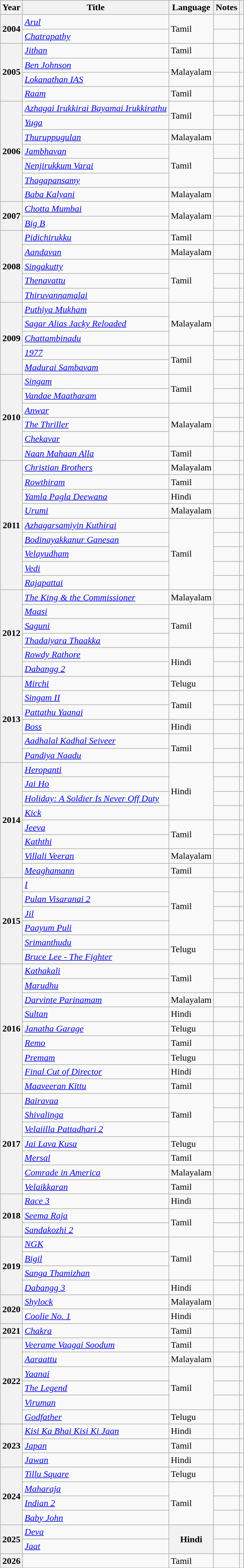<table class="wikitable sortable plainrowheaders">
<tr>
<th scope="col">Year</th>
<th scope="col">Title</th>
<th scope="col">Language</th>
<th class="unsortable" scope="col">Notes</th>
<th class="unsortable" scope="col"></th>
</tr>
<tr>
<th rowspan="2" scope="row">2004</th>
<td><em><a href='#'>Arul</a></em></td>
<td rowspan="2">Tamil</td>
<td></td>
<td></td>
</tr>
<tr>
<td><em><a href='#'>Chatrapathy</a></em></td>
<td></td>
<td></td>
</tr>
<tr>
<th rowspan="4" scope="row">2005</th>
<td><em><a href='#'>Jithan</a></em></td>
<td>Tamil</td>
<td></td>
<td></td>
</tr>
<tr>
<td><em><a href='#'>Ben Johnson</a></em></td>
<td rowspan="2">Malayalam</td>
<td></td>
<td></td>
</tr>
<tr>
<td><em><a href='#'>Lokanathan IAS</a></em></td>
<td></td>
<td></td>
</tr>
<tr>
<td><em><a href='#'>Raam</a></em></td>
<td>Tamil</td>
<td></td>
<td></td>
</tr>
<tr>
<th rowspan="7" scope="row">2006</th>
<td><em><a href='#'>Azhagai Irukkirai Bayamai Irukkirathu</a></em></td>
<td rowspan="2">Tamil</td>
<td></td>
<td></td>
</tr>
<tr>
<td><em><a href='#'>Yuga</a></em></td>
<td></td>
<td></td>
</tr>
<tr>
<td><em><a href='#'>Thuruppugulan</a></em></td>
<td>Malayalam</td>
<td></td>
<td></td>
</tr>
<tr>
<td><em><a href='#'>Jambhavan</a></em></td>
<td rowspan="3">Tamil</td>
<td></td>
<td></td>
</tr>
<tr>
<td><em><a href='#'>Nenjirukkum Varai</a></em></td>
<td></td>
<td></td>
</tr>
<tr>
<td><em><a href='#'>Thagapansamy</a></em></td>
<td></td>
<td></td>
</tr>
<tr>
<td><em><a href='#'>Baba Kalyani</a></em></td>
<td>Malayalam</td>
<td></td>
<td></td>
</tr>
<tr>
<th rowspan="2" scope="row">2007</th>
<td><em><a href='#'>Chotta Mumbai</a></em></td>
<td rowspan="2">Malayalam</td>
<td></td>
<td></td>
</tr>
<tr>
<td><em><a href='#'>Big B</a></em></td>
<td></td>
<td></td>
</tr>
<tr>
<th rowspan="5" scope="row">2008</th>
<td><em><a href='#'>Pidichirukku</a></em></td>
<td>Tamil</td>
<td></td>
<td></td>
</tr>
<tr>
<td><em><a href='#'>Aandavan</a></em></td>
<td>Malayalam</td>
<td></td>
<td></td>
</tr>
<tr>
<td><em><a href='#'>Singakutty</a></em></td>
<td rowspan="3">Tamil</td>
<td></td>
<td></td>
</tr>
<tr>
<td><em><a href='#'>Thenavattu</a></em></td>
<td></td>
<td></td>
</tr>
<tr>
<td><em><a href='#'>Thiruvannamalai</a></em></td>
<td></td>
<td></td>
</tr>
<tr>
<th rowspan="5" scope="row">2009</th>
<td><em><a href='#'>Puthiya Mukham</a></em></td>
<td rowspan="3">Malayalam</td>
<td></td>
<td></td>
</tr>
<tr>
<td><em><a href='#'>Sagar Alias Jacky Reloaded</a></em></td>
<td></td>
<td></td>
</tr>
<tr>
<td><em><a href='#'>Chattambinadu</a></em></td>
<td></td>
<td></td>
</tr>
<tr>
<td><em><a href='#'>1977</a></em></td>
<td rowspan="2">Tamil</td>
<td></td>
<td></td>
</tr>
<tr>
<td><em><a href='#'>Madurai Sambavam</a></em></td>
<td></td>
<td></td>
</tr>
<tr>
<th rowspan="6" scope="row">2010</th>
<td><em><a href='#'>Singam</a></em></td>
<td rowspan="2">Tamil</td>
<td></td>
<td></td>
</tr>
<tr>
<td><em><a href='#'>Vandae Maatharam</a></em></td>
<td></td>
<td></td>
</tr>
<tr>
<td><em><a href='#'>Anwar</a></em></td>
<td rowspan="3">Malayalam</td>
<td></td>
<td></td>
</tr>
<tr>
<td><em><a href='#'>The Thriller</a></em></td>
<td></td>
<td></td>
</tr>
<tr>
<td><em><a href='#'>Chekavar</a></em></td>
<td></td>
<td></td>
</tr>
<tr>
<td><em><a href='#'>Naan Mahaan Alla</a></em></td>
<td>Tamil</td>
<td></td>
<td></td>
</tr>
<tr>
<th rowspan="9" scope="row">2011</th>
<td><em><a href='#'>Christian Brothers</a></em></td>
<td>Malayalam</td>
<td></td>
<td></td>
</tr>
<tr>
<td><em><a href='#'>Rowthiram</a></em></td>
<td>Tamil</td>
<td></td>
<td></td>
</tr>
<tr>
<td><em><a href='#'>Yamla Pagla Deewana</a></em></td>
<td>Hindi</td>
<td></td>
<td></td>
</tr>
<tr>
<td><em><a href='#'>Urumi</a></em></td>
<td>Malayalam</td>
<td></td>
<td></td>
</tr>
<tr>
<td><em><a href='#'>Azhagarsamiyin Kuthirai</a></em></td>
<td rowspan="5">Tamil</td>
<td></td>
<td></td>
</tr>
<tr>
<td><em><a href='#'>Bodinayakkanur Ganesan</a></em></td>
<td></td>
<td></td>
</tr>
<tr>
<td><em><a href='#'>Velayudham</a></em></td>
<td></td>
<td></td>
</tr>
<tr>
<td><em><a href='#'>Vedi</a></em></td>
<td></td>
<td></td>
</tr>
<tr>
<td><em><a href='#'>Rajapattai</a></em></td>
<td></td>
<td></td>
</tr>
<tr>
<th rowspan="6" scope="row">2012</th>
<td><em><a href='#'>The King & the Commissioner</a></em></td>
<td>Malayalam</td>
<td></td>
<td></td>
</tr>
<tr>
<td><em><a href='#'>Maasi</a></em></td>
<td rowspan="3">Tamil</td>
<td></td>
<td></td>
</tr>
<tr>
<td><em><a href='#'>Saguni</a></em></td>
<td></td>
<td></td>
</tr>
<tr>
<td><em><a href='#'>Thadaiyara Thaakka</a></em></td>
<td></td>
<td></td>
</tr>
<tr>
<td><em><a href='#'>Rowdy Rathore</a></em></td>
<td rowspan="2">Hindi</td>
<td></td>
<td></td>
</tr>
<tr>
<td><em><a href='#'>Dabangg 2</a></em></td>
<td></td>
<td></td>
</tr>
<tr>
<th rowspan="6" scope="row">2013</th>
<td><em><a href='#'>Mirchi</a></em></td>
<td>Telugu</td>
<td></td>
<td></td>
</tr>
<tr>
<td><em><a href='#'>Singam II</a></em></td>
<td rowspan="2">Tamil</td>
<td></td>
<td></td>
</tr>
<tr>
<td><em><a href='#'>Pattathu Yaanai</a></em></td>
<td></td>
<td></td>
</tr>
<tr>
<td><em><a href='#'>Boss</a></em></td>
<td>Hindi</td>
<td></td>
<td></td>
</tr>
<tr>
<td><em><a href='#'>Aadhalal Kadhal Seiveer</a></em></td>
<td rowspan="2">Tamil</td>
<td></td>
<td></td>
</tr>
<tr>
<td><em><a href='#'>Pandiya Naadu</a></em></td>
<td></td>
<td></td>
</tr>
<tr>
<th rowspan="8" scope="row">2014</th>
<td><em><a href='#'>Heropanti</a></em></td>
<td rowspan="4">Hindi</td>
<td></td>
<td></td>
</tr>
<tr>
<td><em><a href='#'>Jai Ho</a></em></td>
<td></td>
<td></td>
</tr>
<tr>
<td><em><a href='#'>Holiday: A Soldier Is Never Off Duty</a></em></td>
<td></td>
<td></td>
</tr>
<tr>
<td><em><a href='#'>Kick</a></em></td>
<td></td>
<td></td>
</tr>
<tr>
<td><em><a href='#'>Jeeva</a></em></td>
<td rowspan="2">Tamil</td>
<td></td>
<td></td>
</tr>
<tr>
<td><em><a href='#'>Kaththi</a></em></td>
<td></td>
<td></td>
</tr>
<tr>
<td><em><a href='#'>Villali Veeran</a></em></td>
<td>Malayalam</td>
<td></td>
<td></td>
</tr>
<tr>
<td><em><a href='#'>Meaghamann</a></em></td>
<td>Tamil</td>
<td></td>
<td></td>
</tr>
<tr>
<th rowspan="6" scope="row">2015</th>
<td><em><a href='#'>I</a></em></td>
<td rowspan="4">Tamil</td>
<td></td>
<td></td>
</tr>
<tr>
<td><em><a href='#'>Pulan Visaranai 2</a></em></td>
<td></td>
<td></td>
</tr>
<tr>
<td><em><a href='#'>Jil</a></em></td>
<td></td>
<td></td>
</tr>
<tr>
<td><em><a href='#'>Paayum Puli</a></em></td>
<td></td>
<td></td>
</tr>
<tr>
<td><em><a href='#'>Srimanthudu</a></em></td>
<td rowspan="2">Telugu</td>
<td></td>
<td></td>
</tr>
<tr>
<td><em><a href='#'>Bruce Lee - The Fighter</a></em></td>
<td></td>
<td></td>
</tr>
<tr>
<th rowspan="9" scope="row">2016</th>
<td><em><a href='#'>Kathakali</a></em></td>
<td rowspan="2">Tamil</td>
<td></td>
<td></td>
</tr>
<tr>
<td><em><a href='#'>Marudhu</a></em></td>
<td></td>
<td></td>
</tr>
<tr>
<td><em><a href='#'>Darvinte Parinamam</a></em></td>
<td>Malayalam</td>
<td></td>
<td></td>
</tr>
<tr>
<td><em><a href='#'>Sultan</a></em></td>
<td>Hindi</td>
<td></td>
<td></td>
</tr>
<tr>
<td><em><a href='#'>Janatha Garage</a></em></td>
<td>Telugu</td>
<td></td>
<td></td>
</tr>
<tr>
<td><em><a href='#'>Remo</a></em></td>
<td>Tamil</td>
<td></td>
<td></td>
</tr>
<tr>
<td><em><a href='#'>Premam</a></em></td>
<td>Telugu</td>
<td></td>
<td></td>
</tr>
<tr>
<td><em><a href='#'>Final Cut of Director</a></em></td>
<td>Hindi</td>
<td></td>
<td></td>
</tr>
<tr>
<td><em><a href='#'>Maaveeran Kittu</a></em></td>
<td>Tamil</td>
<td></td>
<td></td>
</tr>
<tr>
<th rowspan="7" scope="row">2017</th>
<td><em><a href='#'>Bairavaa</a></em></td>
<td rowspan="3">Tamil</td>
<td></td>
<td></td>
</tr>
<tr>
<td><em><a href='#'>Shivalinga</a></em></td>
<td></td>
<td></td>
</tr>
<tr>
<td><em><a href='#'>Velaiilla Pattadhari 2</a></em></td>
<td></td>
<td></td>
</tr>
<tr>
<td><em><a href='#'>Jai Lava Kusa</a></em></td>
<td>Telugu</td>
<td></td>
<td></td>
</tr>
<tr>
<td><em><a href='#'>Mersal</a></em></td>
<td>Tamil</td>
<td></td>
<td></td>
</tr>
<tr>
<td><em><a href='#'>Comrade in America</a></em></td>
<td>Malayalam</td>
<td></td>
<td></td>
</tr>
<tr>
<td><em><a href='#'>Velaikkaran</a></em></td>
<td>Tamil</td>
<td></td>
<td></td>
</tr>
<tr>
<th rowspan="3" scope="row">2018</th>
<td><em><a href='#'>Race 3</a></em></td>
<td>Hindi</td>
<td></td>
<td></td>
</tr>
<tr>
<td><em><a href='#'>Seema Raja</a></em></td>
<td rowspan="2">Tamil</td>
<td></td>
<td></td>
</tr>
<tr>
<td><em><a href='#'>Sandakozhi 2</a></em></td>
<td></td>
<td></td>
</tr>
<tr>
<th rowspan="4" scope="row">2019</th>
<td><em><a href='#'>NGK</a></em></td>
<td rowspan="3">Tamil</td>
<td></td>
<td></td>
</tr>
<tr>
<td><em><a href='#'>Bigil</a></em></td>
<td></td>
<td></td>
</tr>
<tr>
<td><em><a href='#'>Sanga Thamizhan</a></em></td>
<td></td>
<td></td>
</tr>
<tr>
<td><em><a href='#'>Dabangg 3</a></em></td>
<td>Hindi</td>
<td></td>
<td></td>
</tr>
<tr>
<th rowspan="2" scope="row">2020</th>
<td><em><a href='#'>Shylock</a></em></td>
<td>Malayalam</td>
<td></td>
<td></td>
</tr>
<tr>
<td><em><a href='#'>Coolie No. 1</a></em></td>
<td>Hindi</td>
<td></td>
<td></td>
</tr>
<tr>
<th scope="row">2021</th>
<td><em><a href='#'>Chakra</a></em></td>
<td>Tamil</td>
<td></td>
<td></td>
</tr>
<tr>
<th rowspan="6" scope="row">2022</th>
<td><em><a href='#'>Veerame Vaagai Soodum</a></em></td>
<td>Tamil</td>
<td></td>
<td></td>
</tr>
<tr>
<td><em><a href='#'>Aaraattu</a></em></td>
<td>Malayalam</td>
<td></td>
<td></td>
</tr>
<tr>
<td><em><a href='#'>Yaanai</a></em></td>
<td rowspan="3">Tamil</td>
<td></td>
<td></td>
</tr>
<tr>
<td><em><a href='#'>The Legend</a></em></td>
<td></td>
<td></td>
</tr>
<tr>
<td><em><a href='#'>Viruman</a></em></td>
<td></td>
<td></td>
</tr>
<tr>
<td><em><a href='#'>Godfather</a></em></td>
<td>Telugu</td>
<td></td>
<td></td>
</tr>
<tr>
<th rowspan="3" scope="row">2023</th>
<td><em><a href='#'>Kisi Ka Bhai Kisi Ki Jaan</a></em></td>
<td>Hindi</td>
<td></td>
<td></td>
</tr>
<tr>
<td><em><a href='#'>Japan</a></em></td>
<td>Tamil</td>
<td></td>
<td></td>
</tr>
<tr>
<td><em><a href='#'>Jawan</a></em></td>
<td>Hindi</td>
<td></td>
<td></td>
</tr>
<tr>
<th rowspan="4" scope="row">2024</th>
<td><em><a href='#'>Tillu Square</a></em></td>
<td>Telugu</td>
<td></td>
<td></td>
</tr>
<tr>
<td><em><a href='#'>Maharaja</a></em></td>
<td rowspan="3">Tamil</td>
<td></td>
<td></td>
</tr>
<tr>
<td><em><a href='#'>Indian 2</a></em></td>
<td></td>
<td></td>
</tr>
<tr>
<td><em><a href='#'>Baby John</a></em></td>
<td></td>
<td></td>
</tr>
<tr>
<th rowspan="2" scope="row">2025</th>
<td><em><a href='#'>Deva</a></em></td>
<th rowspan="2" scope="row">Hindi</th>
<td></td>
<td></td>
</tr>
<tr>
<td><em><a href='#'>Jaat</a></em></td>
<td></td>
<td></td>
</tr>
<tr>
<th rowspan="1" scope="row">2026</th>
<td></td>
<td>Tamil</td>
<td></td>
<td></td>
</tr>
<tr>
</tr>
</table>
